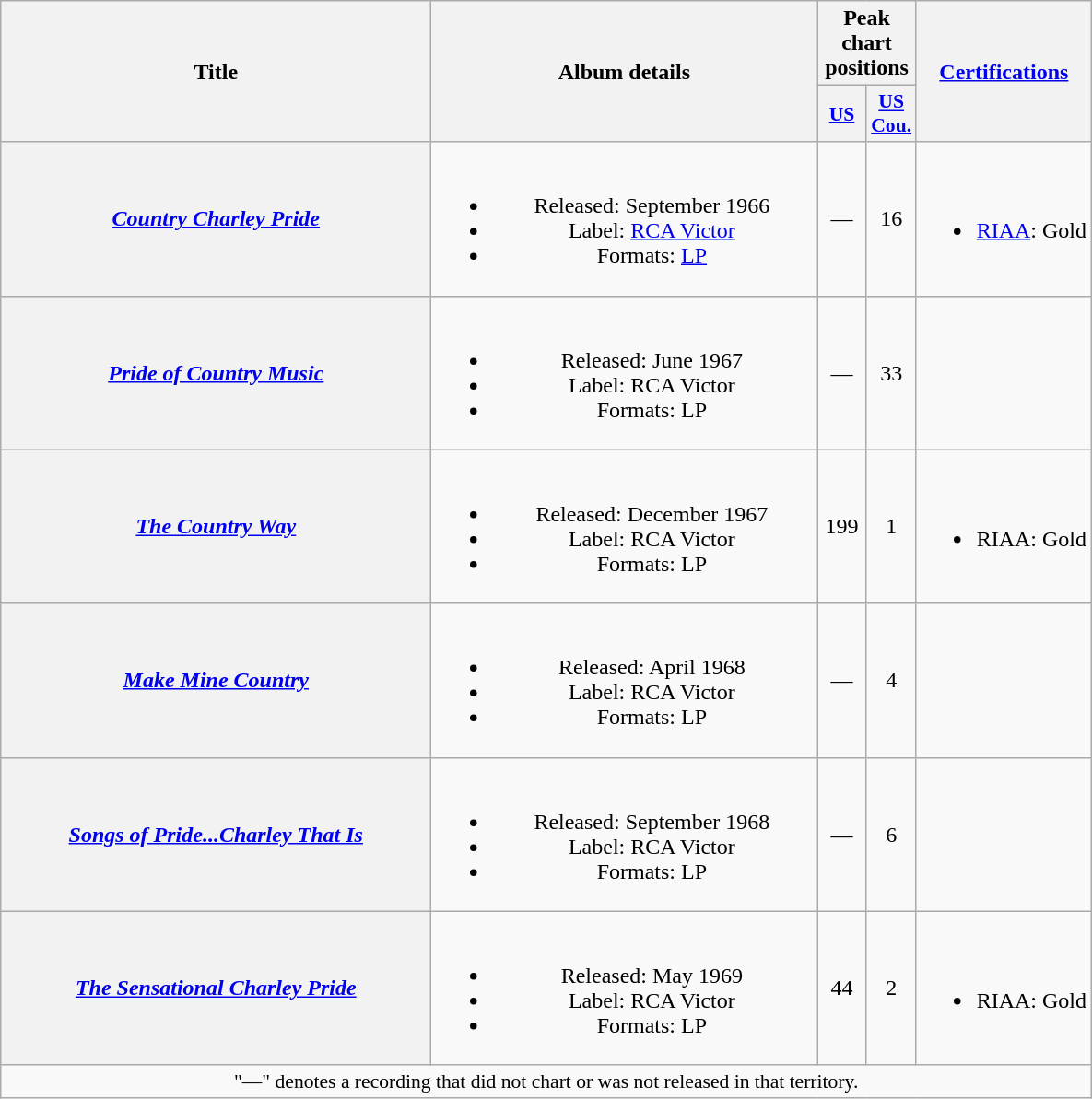<table class="wikitable plainrowheaders" style="text-align:center;" border="1">
<tr>
<th scope="col" rowspan="2" style="width:19em;">Title</th>
<th scope="col" rowspan="2" style="width:17em;">Album details</th>
<th scope="col" colspan="2">Peak chart<br>positions</th>
<th scope="col" rowspan="2"><a href='#'>Certifications</a></th>
</tr>
<tr>
<th scope="col" style="width:2em;font-size:90%;"><a href='#'>US</a><br></th>
<th scope="col" style="width:2em;font-size:90%;"><a href='#'>US<br>Cou.</a><br></th>
</tr>
<tr>
<th scope="row"><em><a href='#'>Country Charley Pride</a></em></th>
<td><br><ul><li>Released: September 1966</li><li>Label: <a href='#'>RCA Victor</a></li><li>Formats: <a href='#'>LP</a></li></ul></td>
<td>—</td>
<td>16</td>
<td><br><ul><li><a href='#'>RIAA</a>: Gold</li></ul></td>
</tr>
<tr>
<th scope="row"><em><a href='#'>Pride of Country Music</a></em></th>
<td><br><ul><li>Released: June 1967</li><li>Label: RCA Victor</li><li>Formats: LP</li></ul></td>
<td>—</td>
<td>33</td>
<td></td>
</tr>
<tr>
<th scope="row"><em><a href='#'>The Country Way</a></em></th>
<td><br><ul><li>Released: December 1967</li><li>Label: RCA Victor</li><li>Formats: LP</li></ul></td>
<td>199</td>
<td>1</td>
<td><br><ul><li>RIAA: Gold</li></ul></td>
</tr>
<tr>
<th scope="row"><em><a href='#'>Make Mine Country</a></em></th>
<td><br><ul><li>Released: April 1968</li><li>Label: RCA Victor</li><li>Formats: LP</li></ul></td>
<td>—</td>
<td>4</td>
<td></td>
</tr>
<tr>
<th scope="row"><em><a href='#'>Songs of Pride...Charley That Is</a></em></th>
<td><br><ul><li>Released: September 1968</li><li>Label: RCA Victor</li><li>Formats: LP</li></ul></td>
<td>—</td>
<td>6</td>
<td></td>
</tr>
<tr>
<th scope="row"><em><a href='#'>The Sensational Charley Pride</a></em></th>
<td><br><ul><li>Released: May 1969</li><li>Label: RCA Victor</li><li>Formats: LP</li></ul></td>
<td>44</td>
<td>2</td>
<td><br><ul><li>RIAA: Gold</li></ul></td>
</tr>
<tr>
<td colspan="5" style="font-size:90%">"—" denotes a recording that did not chart or was not released in that territory.</td>
</tr>
</table>
